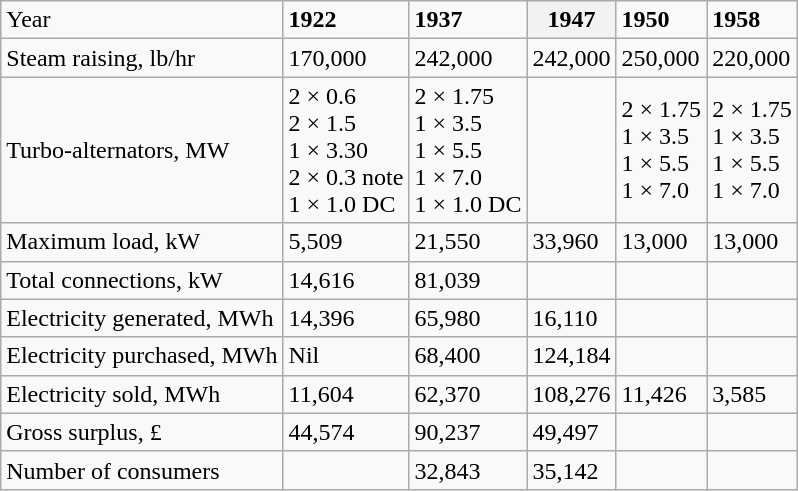<table class="wikitable">
<tr>
<td>Year</td>
<td><strong>1922</strong></td>
<td><strong>1937</strong></td>
<th>1947</th>
<td><strong>1950</strong></td>
<td><strong>1958</strong></td>
</tr>
<tr>
<td>Steam  raising, lb/hr</td>
<td>170,000</td>
<td>242,000</td>
<td>242,000</td>
<td>250,000</td>
<td>220,000</td>
</tr>
<tr>
<td>Turbo-alternators,  MW</td>
<td>2 × 0.6<br>2 × 1.5<br>1 × 3.30<br>2 × 0.3 note<br>1 × 1.0 DC</td>
<td>2 × 1.75<br>1 × 3.5<br>1 × 5.5<br>1 × 7.0<br>1 × 1.0 DC</td>
<td></td>
<td>2 × 1.75<br>1 × 3.5<br>1 × 5.5<br>1 × 7.0</td>
<td>2 × 1.75<br>1 × 3.5<br>1 × 5.5<br>1 × 7.0</td>
</tr>
<tr>
<td>Maximum load,  kW</td>
<td>5,509</td>
<td>21,550</td>
<td>33,960</td>
<td>13,000</td>
<td>13,000</td>
</tr>
<tr>
<td>Total connections, kW</td>
<td>14,616</td>
<td>81,039</td>
<td></td>
<td></td>
<td></td>
</tr>
<tr>
<td>Electricity  generated, MWh</td>
<td>14,396</td>
<td>65,980</td>
<td>16,110</td>
<td></td>
<td></td>
</tr>
<tr>
<td>Electricity  purchased, MWh</td>
<td>Nil</td>
<td>68,400</td>
<td>124,184</td>
<td></td>
<td></td>
</tr>
<tr>
<td>Electricity  sold, MWh</td>
<td>11,604</td>
<td>62,370</td>
<td>108,276</td>
<td>11,426</td>
<td>3,585</td>
</tr>
<tr>
<td>Gross  surplus, £</td>
<td>44,574</td>
<td>90,237</td>
<td>49,497</td>
<td></td>
<td></td>
</tr>
<tr>
<td>Number of  consumers</td>
<td></td>
<td>32,843</td>
<td>35,142</td>
<td></td>
<td></td>
</tr>
</table>
